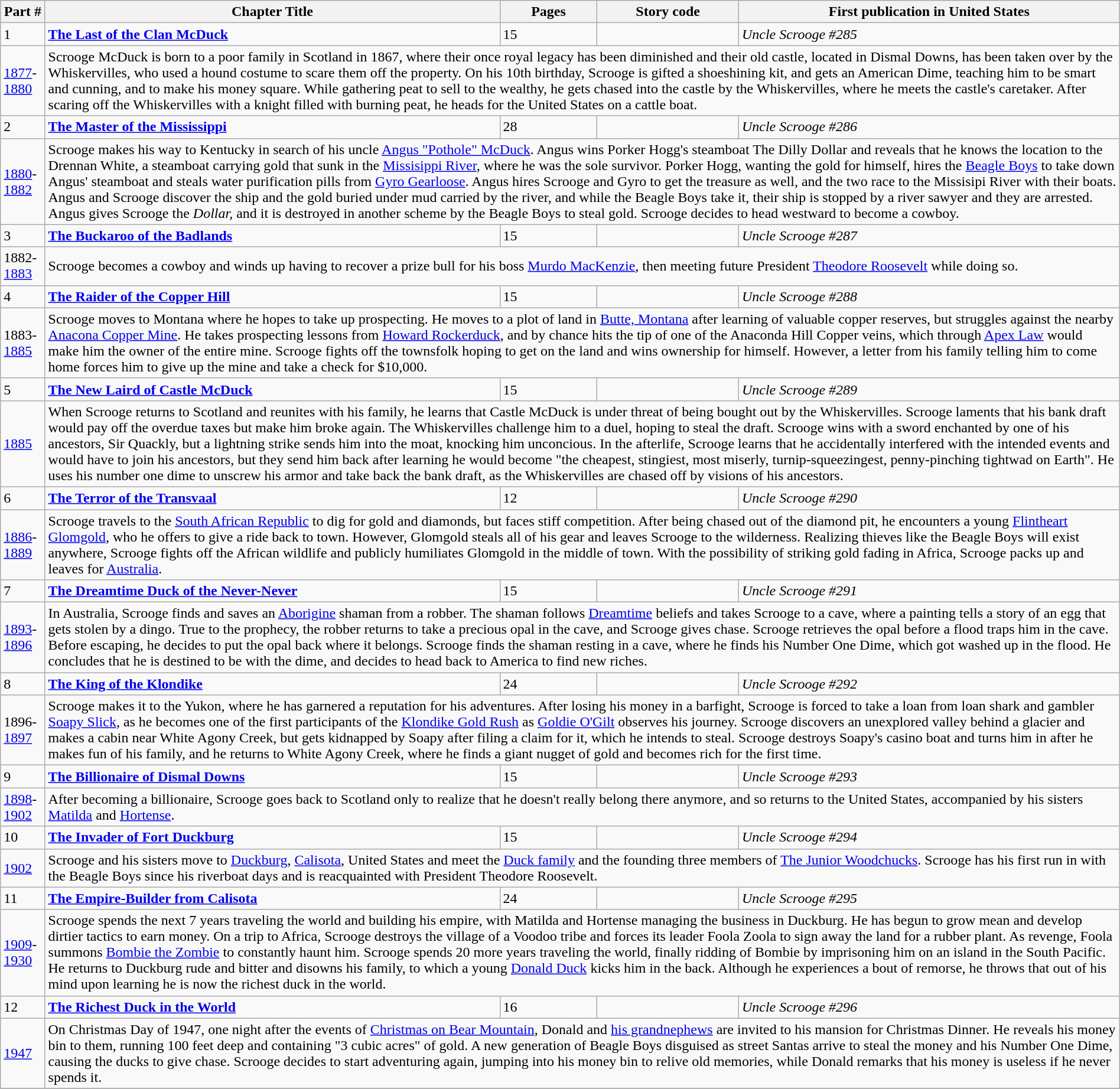<table class="wikitable" width=100%>
<tr>
<th>Part #</th>
<th>Chapter Title</th>
<th>Pages</th>
<th>Story code</th>
<th>First publication in United States</th>
</tr>
<tr>
<td>1</td>
<td><strong><a href='#'>The Last of the Clan McDuck</a></strong></td>
<td>15</td>
<td></td>
<td><em>Uncle Scrooge #285</em></td>
</tr>
<tr>
<td><a href='#'>1877</a>-<a href='#'>1880</a></td>
<td colspan=4>Scrooge McDuck is born to a poor family in Scotland in 1867, where their once royal legacy has been diminished and their old castle, located in Dismal Downs, has been taken over by the Whiskervilles, who used a hound costume to scare them off the property. On his 10th birthday, Scrooge is gifted a shoeshining kit, and gets an American Dime, teaching him to be smart and cunning, and to make his money square. While gathering peat to sell to the wealthy, he gets chased into the castle by the Whiskervilles, where he meets the castle's caretaker. After scaring off the Whiskervilles with a knight filled with burning peat, he heads for the United States on a cattle boat.</td>
</tr>
<tr>
<td>2</td>
<td><strong><a href='#'>The Master of the Mississippi</a></strong></td>
<td>28</td>
<td></td>
<td><em>Uncle Scrooge #286</em></td>
</tr>
<tr>
<td><a href='#'>1880</a>-<a href='#'>1882</a></td>
<td colspan=4>Scrooge makes his way to Kentucky in search of his uncle <a href='#'>Angus "Pothole" McDuck</a>. Angus wins Porker Hogg's steamboat The Dilly Dollar and reveals that he knows the location to the Drennan White, a steamboat carrying gold that sunk in the <a href='#'>Missisippi River</a>, where he was the sole survivor. Porker Hogg, wanting the gold for himself, hires the <a href='#'>Beagle Boys</a> to take down Angus' steamboat and steals water purification pills from <a href='#'>Gyro Gearloose</a>. Angus hires Scrooge and Gyro to get the treasure as well, and the two race to the Missisipi River with their boats. Angus and Scrooge discover the ship and the gold buried under mud carried by the river, and while the Beagle Boys take it, their ship is stopped by a river sawyer and they are arrested. Angus gives Scrooge the <em>Dollar,</em> and it is destroyed in another scheme by the Beagle Boys to steal gold. Scrooge decides to head westward to become a cowboy.</td>
</tr>
<tr>
<td>3</td>
<td><strong><a href='#'>The Buckaroo of the Badlands</a></strong></td>
<td>15</td>
<td></td>
<td><em>Uncle Scrooge #287</em></td>
</tr>
<tr>
<td>1882-<a href='#'>1883</a></td>
<td colspan=4>Scrooge becomes a cowboy and winds up having to recover a prize bull for his boss <a href='#'>Murdo MacKenzie</a>, then meeting future President <a href='#'>Theodore Roosevelt</a> while doing so.</td>
</tr>
<tr>
<td>4</td>
<td><strong><a href='#'>The Raider of the Copper Hill</a></strong></td>
<td>15</td>
<td></td>
<td><em>Uncle Scrooge #288</em></td>
</tr>
<tr>
<td>1883-<a href='#'>1885</a></td>
<td colspan=4>Scrooge moves to Montana where he hopes to take up prospecting. He moves to a plot of land in <a href='#'>Butte, Montana</a> after learning of valuable copper reserves, but struggles against the nearby <a href='#'>Anacona Copper Mine</a>. He takes prospecting lessons from <a href='#'>Howard Rockerduck</a>, and by chance hits the tip of one of the Anaconda Hill Copper veins, which through <a href='#'>Apex Law</a> would make him the owner of the entire mine. Scrooge fights off the townsfolk hoping to get on the land and wins ownership for himself. However, a letter from his family telling him to come home forces him to give up the mine and take a check for $10,000.</td>
</tr>
<tr>
<td>5</td>
<td><strong><a href='#'>The New Laird of Castle McDuck</a></strong></td>
<td>15</td>
<td></td>
<td><em>Uncle Scrooge #289</em></td>
</tr>
<tr>
<td><a href='#'>1885</a></td>
<td colspan=4>When Scrooge returns to Scotland and reunites with his family, he learns that Castle McDuck is under threat of being bought out by the Whiskervilles. Scrooge laments that his bank draft would pay off the overdue taxes but make him broke again. The Whiskervilles challenge him to a duel, hoping to steal the draft. Scrooge wins with a sword enchanted by one of his ancestors, Sir Quackly, but a lightning strike sends him into the moat, knocking him unconcious. In the afterlife, Scrooge learns that he accidentally interfered with the intended events and would have to join his ancestors, but they send him back after learning he would become "the cheapest, stingiest, most miserly, turnip-squeezingest, penny-pinching tightwad on Earth". He uses his number one dime to unscrew his armor and take back the bank draft, as the Whiskervilles are chased off by visions of his ancestors.</td>
</tr>
<tr>
<td>6</td>
<td><strong><a href='#'>The Terror of the Transvaal</a></strong></td>
<td>12</td>
<td></td>
<td><em>Uncle Scrooge #290</em></td>
</tr>
<tr>
<td><a href='#'>1886</a>-<a href='#'>1889</a></td>
<td colspan=4>Scrooge travels to the <a href='#'>South African Republic</a> to dig for gold and diamonds, but faces stiff competition. After being chased out of the diamond pit, he encounters a young <a href='#'>Flintheart Glomgold</a>, who he offers to give a ride back to town. However, Glomgold steals all of his gear and leaves Scrooge to the wilderness. Realizing thieves like the Beagle Boys will exist anywhere, Scrooge fights off the African wildlife and publicly humiliates Glomgold in the middle of town. With the possibility of striking gold fading in Africa, Scrooge packs up and leaves for <a href='#'>Australia</a>.</td>
</tr>
<tr>
<td>7</td>
<td><strong><a href='#'>The Dreamtime Duck of the Never-Never</a></strong></td>
<td>15</td>
<td></td>
<td><em>Uncle Scrooge #291</em></td>
</tr>
<tr>
<td><a href='#'>1893</a>-<a href='#'>1896</a></td>
<td colspan=4>In Australia, Scrooge finds and saves an <a href='#'>Aborigine</a> shaman from a robber. The shaman follows <a href='#'>Dreamtime</a> beliefs and takes Scrooge to a cave, where a painting tells a story of an egg that gets stolen by a dingo. True to the prophecy, the robber returns to take a precious opal in the cave, and Scrooge gives chase. Scrooge retrieves the opal before a flood traps him in the cave. Before escaping, he decides to put the opal back where it belongs. Scrooge finds the shaman resting in a cave, where he finds his Number One Dime, which got washed up in the flood. He concludes that he is destined to be with the dime, and decides to head back to America to find new riches.</td>
</tr>
<tr>
<td>8</td>
<td><strong><a href='#'>The King of the Klondike</a></strong></td>
<td>24</td>
<td></td>
<td><em>Uncle Scrooge #292</em></td>
</tr>
<tr>
<td>1896-<a href='#'>1897</a></td>
<td colspan=4>Scrooge makes it to the Yukon, where he has garnered a reputation for his adventures. After losing his money in a barfight, Scrooge is forced to take a loan from loan shark and gambler <a href='#'>Soapy Slick</a>, as he becomes one of the first participants of the <a href='#'>Klondike Gold Rush</a> as <a href='#'>Goldie O'Gilt</a> observes his journey. Scrooge discovers an unexplored valley behind a glacier and makes a cabin near White Agony Creek, but gets kidnapped by Soapy after filing a claim for it, which he intends to steal. Scrooge destroys Soapy's casino boat and turns him in after he makes fun of his family, and he returns to White Agony Creek, where he finds a giant nugget of gold and becomes rich for the first time.</td>
</tr>
<tr>
<td>9</td>
<td><strong><a href='#'>The Billionaire of Dismal Downs</a></strong></td>
<td>15</td>
<td></td>
<td><em>Uncle Scrooge #293</em></td>
</tr>
<tr>
<td><a href='#'>1898</a>-<a href='#'>1902</a></td>
<td colspan=4>After becoming a billionaire, Scrooge goes back to Scotland only to realize that he doesn't really belong there anymore, and so returns to the United States, accompanied by his sisters <a href='#'>Matilda</a> and <a href='#'>Hortense</a>.</td>
</tr>
<tr>
<td>10</td>
<td><strong><a href='#'>The Invader of Fort Duckburg</a></strong></td>
<td>15</td>
<td></td>
<td><em>Uncle Scrooge #294</em></td>
</tr>
<tr>
<td><a href='#'>1902</a></td>
<td colspan=4>Scrooge and his sisters move to <a href='#'>Duckburg</a>, <a href='#'>Calisota</a>, United States and meet the <a href='#'>Duck family</a> and the founding three members of <a href='#'>The Junior Woodchucks</a>. Scrooge has his first run in with the Beagle Boys since his riverboat days and is reacquainted with President Theodore Roosevelt.</td>
</tr>
<tr>
<td>11</td>
<td><strong><a href='#'>The Empire-Builder from Calisota</a></strong></td>
<td>24</td>
<td></td>
<td><em>Uncle Scrooge #295</em></td>
</tr>
<tr>
<td><a href='#'>1909</a>-<a href='#'>1930</a></td>
<td colspan=5>Scrooge spends the next 7 years traveling the world and building his empire, with Matilda and Hortense managing the business in Duckburg. He has begun to grow mean and develop dirtier tactics to earn money. On a trip to Africa, Scrooge destroys the village of a Voodoo tribe and forces its leader Foola Zoola to sign away the land for a rubber plant. As revenge, Foola summons <a href='#'>Bombie the Zombie</a> to constantly haunt him. Scrooge spends 20 more years traveling the world, finally ridding of Bombie by imprisoning him on an island in the South Pacific. He returns to Duckburg rude and bitter and disowns his family, to which a young <a href='#'>Donald Duck</a> kicks him in the back. Although he experiences a bout of remorse, he throws that out of his mind upon learning he is now the richest duck in the world.</td>
</tr>
<tr>
<td>12</td>
<td><strong><a href='#'>The Richest Duck in the World</a></strong></td>
<td>16</td>
<td></td>
<td><em>Uncle Scrooge #296</em></td>
</tr>
<tr>
<td><a href='#'>1947</a></td>
<td colspan=4>On Christmas Day of 1947, one night after the events of <a href='#'>Christmas on Bear Mountain</a>, Donald and <a href='#'>his grandnephews</a> are invited to his mansion for Christmas Dinner. He reveals his money bin to them, running 100 feet deep and containing "3 cubic acres" of gold. A new generation of Beagle Boys disguised as street Santas arrive to steal the money and his Number One Dime, causing the ducks to give chase. Scrooge decides to start adventuring again, jumping into his money bin to relive old memories, while Donald remarks that his money is useless if he never spends it.</td>
</tr>
<tr>
</tr>
</table>
